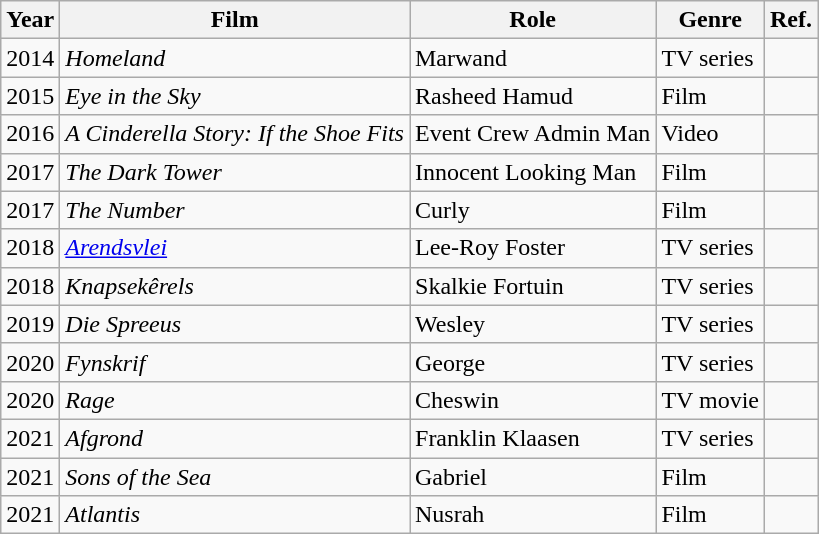<table class="wikitable">
<tr>
<th>Year</th>
<th>Film</th>
<th>Role</th>
<th>Genre</th>
<th>Ref.</th>
</tr>
<tr>
<td>2014</td>
<td><em>Homeland</em></td>
<td>Marwand</td>
<td>TV series</td>
<td></td>
</tr>
<tr>
<td>2015</td>
<td><em>Eye in the Sky</em></td>
<td>Rasheed Hamud</td>
<td>Film</td>
<td></td>
</tr>
<tr>
<td>2016</td>
<td><em>A Cinderella Story: If the Shoe Fits</em></td>
<td>Event Crew Admin Man</td>
<td>Video</td>
<td></td>
</tr>
<tr>
<td>2017</td>
<td><em>The Dark Tower</em></td>
<td>Innocent Looking Man</td>
<td>Film</td>
<td></td>
</tr>
<tr>
<td>2017</td>
<td><em>The Number</em></td>
<td>Curly</td>
<td>Film</td>
<td></td>
</tr>
<tr>
<td>2018</td>
<td><em><a href='#'>Arendsvlei</a></em></td>
<td>Lee-Roy Foster</td>
<td>TV series</td>
<td></td>
</tr>
<tr>
<td>2018</td>
<td><em>Knapsekêrels</em></td>
<td>Skalkie Fortuin</td>
<td>TV series</td>
<td></td>
</tr>
<tr>
<td>2019</td>
<td><em>Die Spreeus</em></td>
<td>Wesley</td>
<td>TV series</td>
<td></td>
</tr>
<tr>
<td>2020</td>
<td><em>Fynskrif</em></td>
<td>George</td>
<td>TV series</td>
<td></td>
</tr>
<tr>
<td>2020</td>
<td><em>Rage</em></td>
<td>Cheswin</td>
<td>TV movie</td>
<td></td>
</tr>
<tr>
<td>2021</td>
<td><em>Afgrond</em></td>
<td>Franklin Klaasen</td>
<td>TV series</td>
<td></td>
</tr>
<tr>
<td>2021</td>
<td><em>Sons of the Sea</em></td>
<td>Gabriel</td>
<td>Film</td>
<td></td>
</tr>
<tr>
<td>2021</td>
<td><em>Atlantis</em></td>
<td>Nusrah</td>
<td>Film</td>
<td></td>
</tr>
</table>
